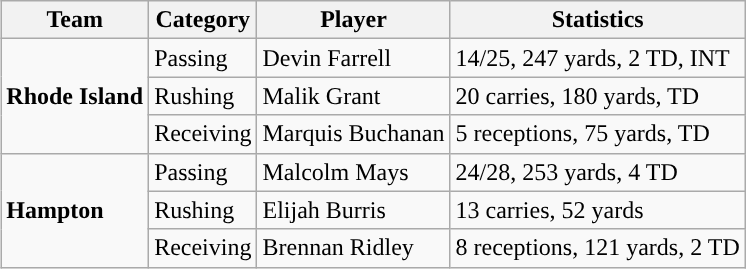<table class="wikitable" style="float: right;">
<tr>
<th>Team</th>
<th>Category</th>
<th>Player</th>
<th>Statistics</th>
</tr>
<tr>
<td rowspan=3><strong>Rhode Island</strong></td>
<td>Passing</td>
<td>Devin Farrell</td>
<td>14/25, 247 yards, 2 TD, INT</td>
</tr>
<tr>
<td>Rushing</td>
<td>Malik Grant</td>
<td>20 carries, 180 yards, TD</td>
</tr>
<tr>
<td>Receiving</td>
<td>Marquis Buchanan</td>
<td>5 receptions, 75 yards, TD</td>
</tr>
<tr>
<td rowspan=3><strong>Hampton</strong></td>
<td>Passing</td>
<td>Malcolm Mays</td>
<td>24/28, 253 yards, 4 TD</td>
</tr>
<tr>
<td>Rushing</td>
<td>Elijah Burris</td>
<td>13 carries, 52 yards</td>
</tr>
<tr>
<td>Receiving</td>
<td>Brennan Ridley</td>
<td>8 receptions, 121 yards, 2 TD</td>
</tr>
</table>
